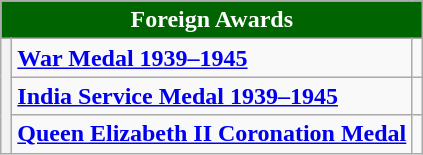<table class="wikitable">
<tr>
<th colspan="3" style="background:#006400; color:#FFFFFF; text-align:center"><strong>Foreign Awards</strong></th>
</tr>
<tr>
<th rowspan="3"><strong></strong></th>
<td><strong><a href='#'>War Medal 1939–1945</a></strong></td>
<td></td>
</tr>
<tr>
<td><a href='#'><strong>India Service Medal 1939–1945</strong></a></td>
<td></td>
</tr>
<tr>
<td><strong><a href='#'>Queen Elizabeth II Coronation Medal</a></strong></td>
<td></td>
</tr>
</table>
